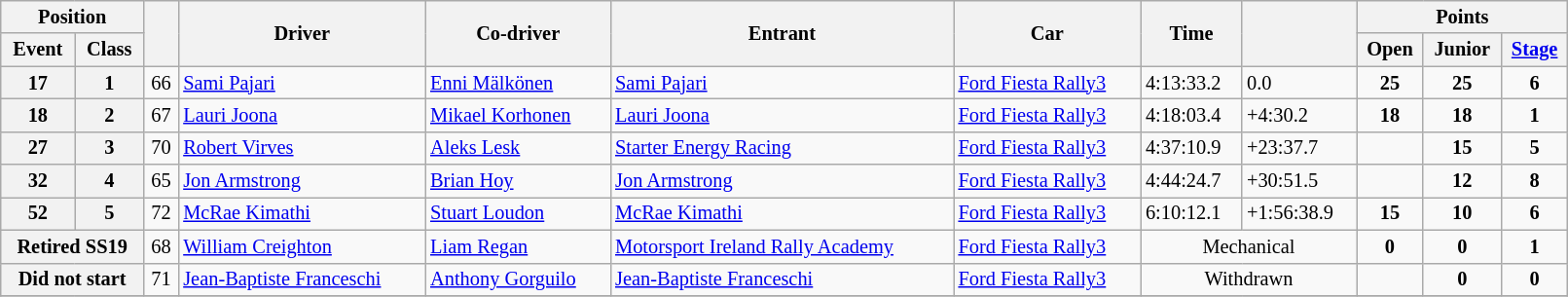<table class="wikitable" width=85% style="font-size: 85%;">
<tr>
<th colspan="2">Position</th>
<th rowspan="2"></th>
<th rowspan="2">Driver</th>
<th rowspan="2">Co-driver</th>
<th rowspan="2">Entrant</th>
<th rowspan="2">Car</th>
<th rowspan="2">Time</th>
<th rowspan="2"></th>
<th colspan="3">Points</th>
</tr>
<tr>
<th>Event</th>
<th>Class</th>
<th>Open</th>
<th>Junior</th>
<th><a href='#'>Stage</a></th>
</tr>
<tr>
<th>17</th>
<th>1</th>
<td align="center">66</td>
<td><a href='#'>Sami Pajari</a></td>
<td><a href='#'>Enni Mälkönen</a></td>
<td><a href='#'>Sami Pajari</a></td>
<td><a href='#'>Ford Fiesta Rally3</a></td>
<td>4:13:33.2</td>
<td>0.0</td>
<td align="center"><strong>25</strong></td>
<td align="center"><strong>25</strong></td>
<td align="center"><strong>6</strong></td>
</tr>
<tr>
<th>18</th>
<th>2</th>
<td align="center">67</td>
<td><a href='#'>Lauri Joona</a></td>
<td><a href='#'>Mikael Korhonen</a></td>
<td><a href='#'>Lauri Joona</a></td>
<td><a href='#'>Ford Fiesta Rally3</a></td>
<td>4:18:03.4</td>
<td>+4:30.2</td>
<td align="center"><strong>18</strong></td>
<td align="center"><strong>18</strong></td>
<td align="center"><strong>1</strong></td>
</tr>
<tr>
<th>27</th>
<th>3</th>
<td align="center">70</td>
<td><a href='#'>Robert Virves</a></td>
<td><a href='#'>Aleks Lesk</a></td>
<td><a href='#'>Starter Energy Racing</a></td>
<td><a href='#'>Ford Fiesta Rally3</a></td>
<td>4:37:10.9</td>
<td>+23:37.7</td>
<td></td>
<td align="center"><strong>15</strong></td>
<td align="center"><strong>5</strong></td>
</tr>
<tr>
<th>32</th>
<th>4</th>
<td align="center">65</td>
<td><a href='#'>Jon Armstrong</a></td>
<td><a href='#'>Brian Hoy</a></td>
<td><a href='#'>Jon Armstrong</a></td>
<td><a href='#'>Ford Fiesta Rally3</a></td>
<td>4:44:24.7</td>
<td>+30:51.5</td>
<td></td>
<td align="center"><strong>12</strong></td>
<td align="center"><strong>8</strong></td>
</tr>
<tr>
<th>52</th>
<th>5</th>
<td align="center">72</td>
<td><a href='#'>McRae Kimathi</a></td>
<td><a href='#'>Stuart Loudon</a></td>
<td><a href='#'>McRae Kimathi</a></td>
<td><a href='#'>Ford Fiesta Rally3</a></td>
<td>6:10:12.1</td>
<td>+1:56:38.9</td>
<td align="center"><strong>15</strong></td>
<td align="center"><strong>10</strong></td>
<td align="center"><strong>6</strong></td>
</tr>
<tr>
<th colspan="2">Retired SS19</th>
<td align="center">68</td>
<td><a href='#'>William Creighton</a></td>
<td><a href='#'>Liam Regan</a></td>
<td><a href='#'>Motorsport Ireland Rally Academy</a></td>
<td><a href='#'>Ford Fiesta Rally3</a></td>
<td align="center" colspan="2">Mechanical</td>
<td align="center"><strong>0</strong></td>
<td align="center"><strong>0</strong></td>
<td align="center"><strong>1</strong></td>
</tr>
<tr>
<th colspan="2">Did not start</th>
<td align="center">71</td>
<td><a href='#'>Jean-Baptiste Franceschi</a></td>
<td><a href='#'>Anthony Gorguilo</a></td>
<td><a href='#'>Jean-Baptiste Franceschi</a></td>
<td><a href='#'>Ford Fiesta Rally3</a></td>
<td align="center" colspan="2">Withdrawn</td>
<td></td>
<td align="center"><strong>0</strong></td>
<td align="center"><strong>0</strong></td>
</tr>
<tr>
</tr>
</table>
